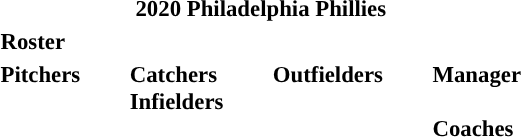<table class="toccolours" style="font-size: 95%;">
<tr>
<th colspan="10" style=><strong>2020 Philadelphia Phillies</strong></th>
</tr>
<tr>
<td colspan="7"><strong>Roster</strong></td>
</tr>
<tr>
<td valign="top"><strong>Pitchers</strong><br>


























</td>
<td style="width:25px;"></td>
<td valign="top"><strong>Catchers</strong><br>


<strong>Infielders</strong>






</td>
<td style="width:25px;"></td>
<td valign="top"><strong>Outfielders</strong><br>






</td>
<td style="width:25px;"></td>
<td valign="top"><strong>Manager</strong><br><br><strong>Coaches</strong>
 
 
 
  
 
 
  
  
  
 
 
 </td>
</tr>
</table>
